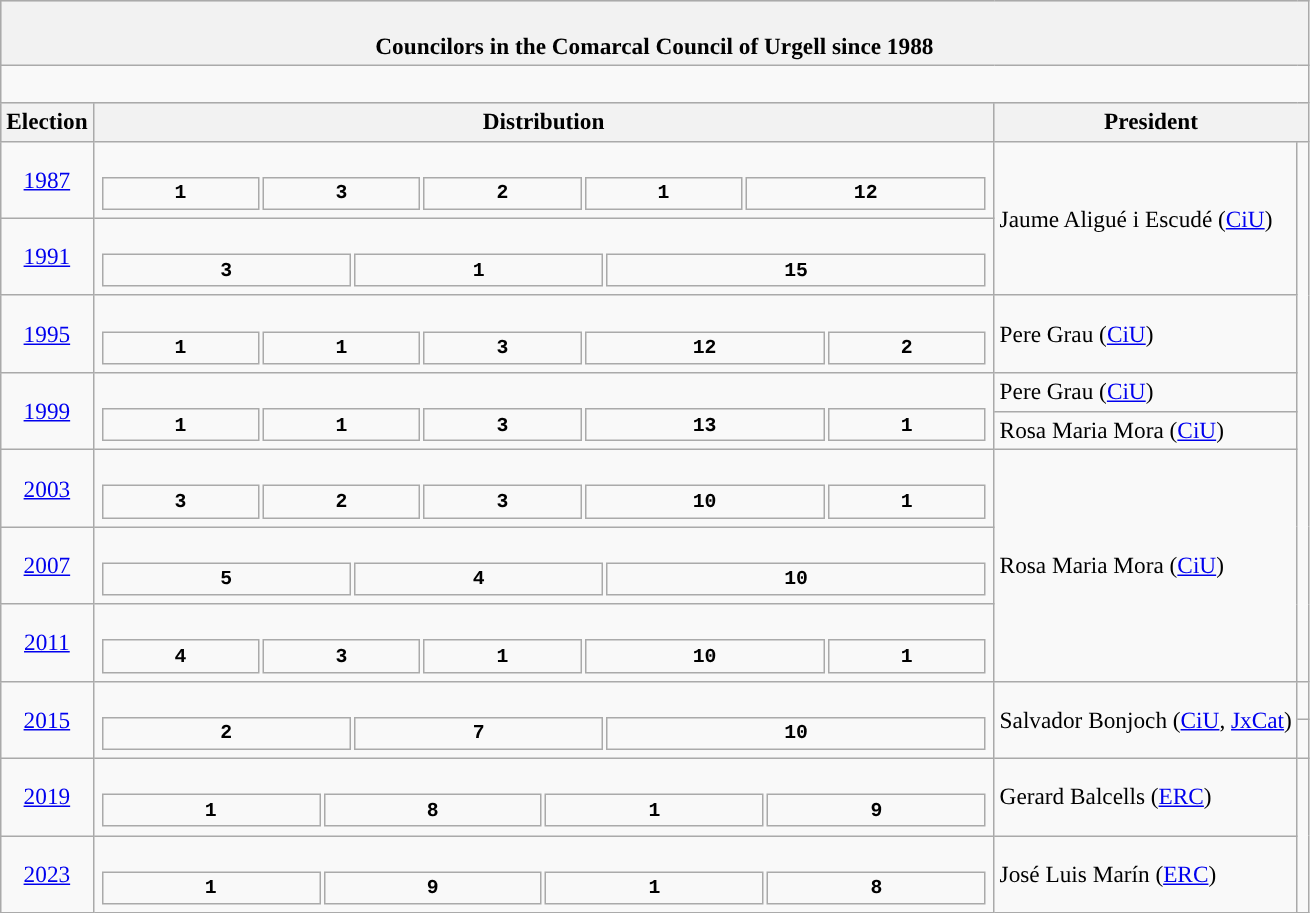<table class="wikitable" style="font-size:97%;">
<tr bgcolor="#CCCCCC">
<th colspan="4"><br>Councilors in the Comarcal Council of Urgell since 1988</th>
</tr>
<tr>
<td colspan="4"><br>











</td>
</tr>
<tr bgcolor="#CCCCCC">
<th>Election</th>
<th>Distribution</th>
<th colspan="2">President</th>
</tr>
<tr>
<td align=center><a href='#'>1987</a></td>
<td><br><table style="width:45em; font-size:85%; text-align:center; font-family:Courier New;">
<tr style="font-weight:bold">
<td style="background:">1</td>
<td style="background:">3</td>
<td style="background:">2</td>
<td style="background:">1</td>
<td style="background:">12</td>
</tr>
</table>
</td>
<td rowspan="2">Jaume Aligué i Escudé (<a href='#'>CiU</a>)</td>
<td rowspan="8" style="background:"></td>
</tr>
<tr>
<td align=center><a href='#'>1991</a></td>
<td><br><table style="width:45em; font-size:85%; text-align:center; font-family:Courier New;">
<tr style="font-weight:bold">
<td style="background:">3</td>
<td style="background:">1</td>
<td style="background:">15</td>
</tr>
</table>
</td>
</tr>
<tr>
<td align=center><a href='#'>1995</a></td>
<td><br><table style="width:45em; font-size:85%; text-align:center; font-family:Courier New;">
<tr style="font-weight:bold">
<td style="background:">1</td>
<td style="background:">1</td>
<td style="background:">3</td>
<td style="background:">12</td>
<td style="background:">2</td>
</tr>
</table>
</td>
<td>Pere Grau (<a href='#'>CiU</a>)</td>
</tr>
<tr>
<td rowspan="2" align=center><a href='#'>1999</a></td>
<td rowspan="2"><br><table style="width:45em; font-size:85%; text-align:center; font-family:Courier New;">
<tr style="font-weight:bold">
<td style="background:">1</td>
<td style="background:">1</td>
<td style="background:">3</td>
<td style="background:">13</td>
<td style="background:">1</td>
</tr>
</table>
</td>
<td>Pere Grau (<a href='#'>CiU</a>) </td>
</tr>
<tr>
<td>Rosa Maria Mora (<a href='#'>CiU</a>) </td>
</tr>
<tr>
<td align=center><a href='#'>2003</a></td>
<td><br><table style="width:45em; font-size:85%; text-align:center; font-family:Courier New;">
<tr style="font-weight:bold">
<td style="background:">3</td>
<td style="background:">2</td>
<td style="background:">3</td>
<td style="background:">10</td>
<td style="background:">1</td>
</tr>
</table>
</td>
<td rowspan="3">Rosa Maria Mora (<a href='#'>CiU</a>)</td>
</tr>
<tr>
<td align=center><a href='#'>2007</a></td>
<td><br><table style="width:45em; font-size:85%; text-align:center; font-family:Courier New;">
<tr style="font-weight:bold">
<td style="background:">5</td>
<td style="background:">4</td>
<td style="background:">10</td>
</tr>
</table>
</td>
</tr>
<tr>
<td align=center><a href='#'>2011</a></td>
<td><br><table style="width:45em; font-size:85%; text-align:center; font-family:Courier New;">
<tr style="font-weight:bold">
<td style="background:">4</td>
<td style="background:">3</td>
<td style="background:">1</td>
<td style="background:">10</td>
<td style="background:">1</td>
</tr>
</table>
</td>
</tr>
<tr>
<td rowspan="2" align=center><a href='#'>2015</a></td>
<td rowspan="2"><br><table style="width:45em; font-size:85%; text-align:center; font-family:Courier New;">
<tr style="font-weight:bold">
<td style="background:">2</td>
<td style="background:">7</td>
<td style="background:">10</td>
</tr>
</table>
</td>
<td rowspan="2">Salvador Bonjoch (<a href='#'>CiU</a>, <a href='#'>JxCat</a>)</td>
<td style="background:"></td>
</tr>
<tr>
<td style="background:"></td>
</tr>
<tr>
<td align=center><a href='#'>2019</a></td>
<td><br><table style="width:45em; font-size:85%; text-align:center; font-family:Courier New;">
<tr style="font-weight:bold">
<td style="background:">1</td>
<td style="background:">8</td>
<td style="background:">1</td>
<td style="background:">9</td>
</tr>
</table>
</td>
<td>Gerard Balcells (<a href='#'>ERC</a>)</td>
<td rowspan="2" style="background:"></td>
</tr>
<tr>
<td align=center><a href='#'>2023</a></td>
<td><br><table style="width:45em; font-size:85%; text-align:center; font-family:Courier New;">
<tr style="font-weight:bold">
<td style="background:">1</td>
<td style="background:">9</td>
<td style="background:">1</td>
<td style="background:">8</td>
</tr>
</table>
</td>
<td>José Luis Marín (<a href='#'>ERC</a>)</td>
</tr>
</table>
